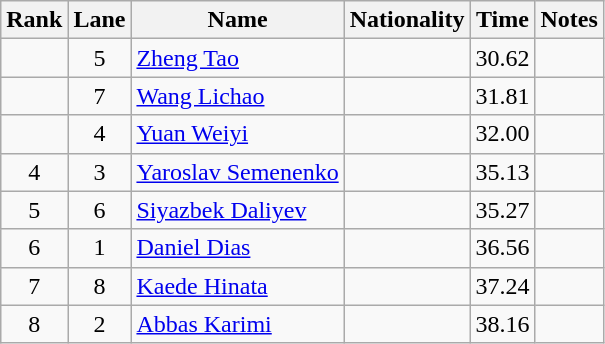<table class="wikitable sortable" style="text-align:center">
<tr>
<th>Rank</th>
<th>Lane</th>
<th>Name</th>
<th>Nationality</th>
<th>Time</th>
<th>Notes</th>
</tr>
<tr>
<td></td>
<td>5</td>
<td align=left><a href='#'>Zheng Tao</a></td>
<td align=left></td>
<td>30.62</td>
<td><strong></strong></td>
</tr>
<tr>
<td></td>
<td>7</td>
<td align=left><a href='#'>Wang Lichao</a></td>
<td align=left></td>
<td>31.81</td>
<td></td>
</tr>
<tr>
<td></td>
<td>4</td>
<td align=left><a href='#'>Yuan Weiyi</a></td>
<td align=left></td>
<td>32.00</td>
<td></td>
</tr>
<tr>
<td>4</td>
<td>3</td>
<td align=left><a href='#'>Yaroslav Semenenko</a></td>
<td align=left></td>
<td>35.13</td>
<td></td>
</tr>
<tr>
<td>5</td>
<td>6</td>
<td align=left><a href='#'>Siyazbek Daliyev</a></td>
<td align=left></td>
<td>35.27</td>
<td></td>
</tr>
<tr>
<td>6</td>
<td>1</td>
<td align=left><a href='#'>Daniel Dias</a></td>
<td align=left></td>
<td>36.56</td>
<td></td>
</tr>
<tr>
<td>7</td>
<td>8</td>
<td align=left><a href='#'>Kaede Hinata</a></td>
<td align=left></td>
<td>37.24</td>
<td></td>
</tr>
<tr>
<td>8</td>
<td>2</td>
<td align=left><a href='#'>Abbas Karimi</a></td>
<td align=left></td>
<td>38.16</td>
<td></td>
</tr>
</table>
